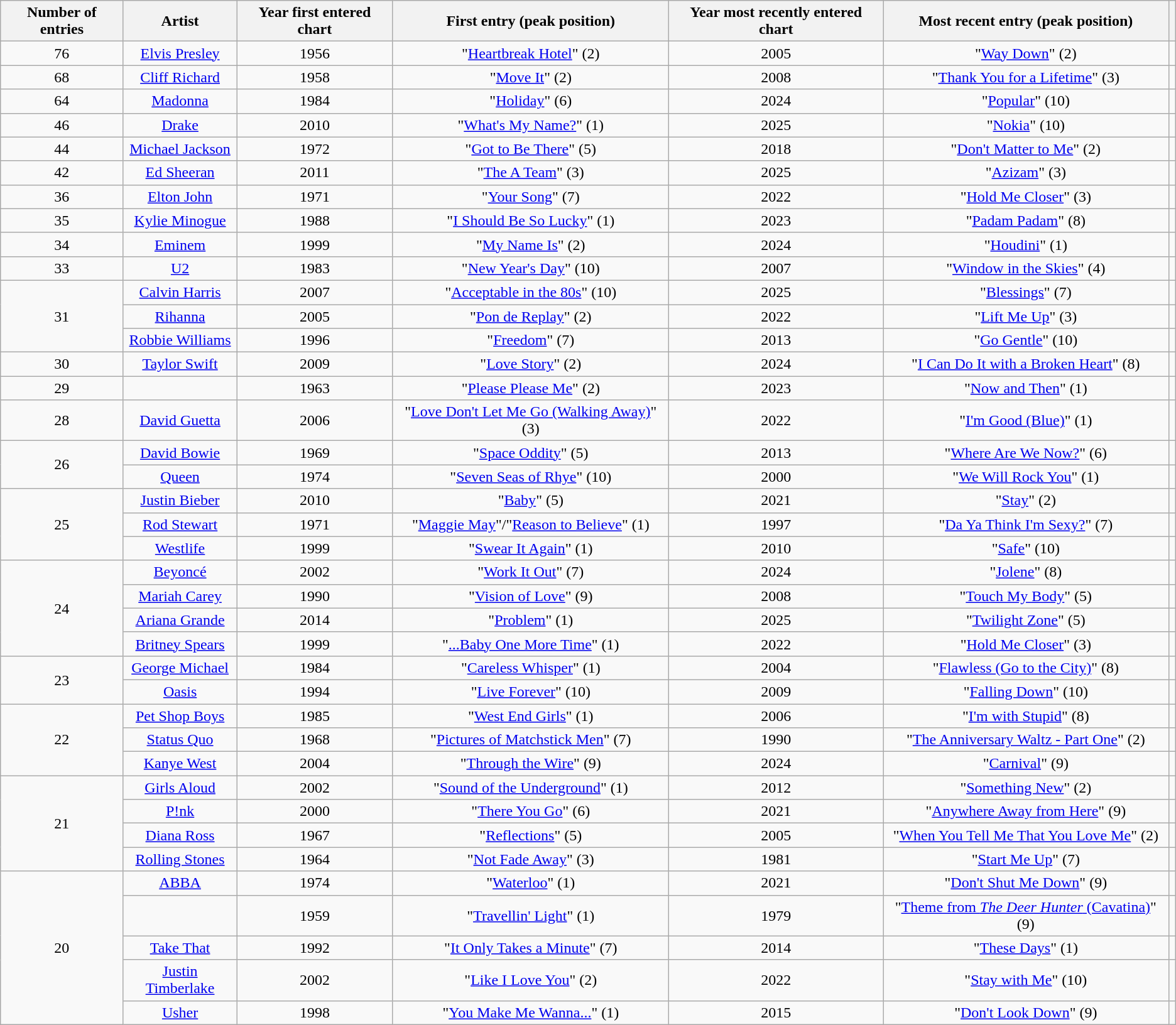<table class="wikitable plainrowheaders sortable" style="text-align:center">
<tr>
<th>Number of entries</th>
<th>Artist</th>
<th>Year first entered chart</th>
<th>First entry (peak position)</th>
<th>Year most recently entered chart</th>
<th>Most recent entry (peak position)</th>
<th></th>
</tr>
<tr>
<td>76</td>
<td><a href='#'>Elvis Presley</a></td>
<td>1956</td>
<td>"<a href='#'>Heartbreak Hotel</a>" (2)</td>
<td>2005</td>
<td>"<a href='#'>Way Down</a>" (2)</td>
<td></td>
</tr>
<tr>
<td>68</td>
<td><a href='#'>Cliff Richard</a></td>
<td>1958</td>
<td>"<a href='#'>Move It</a>" (2)</td>
<td>2008</td>
<td>"<a href='#'>Thank You for a Lifetime</a>" (3)</td>
<td></td>
</tr>
<tr>
<td>64</td>
<td><a href='#'>Madonna</a></td>
<td>1984</td>
<td>"<a href='#'>Holiday</a>" (6)</td>
<td>2024</td>
<td>"<a href='#'>Popular</a>" (10)</td>
<td></td>
</tr>
<tr>
<td>46</td>
<td><a href='#'>Drake</a></td>
<td>2010</td>
<td>"<a href='#'>What's My Name?</a>" (1)</td>
<td>2025</td>
<td>"<a href='#'>Nokia</a>" (10)</td>
<td></td>
</tr>
<tr>
<td>44</td>
<td><a href='#'>Michael Jackson</a></td>
<td>1972</td>
<td>"<a href='#'>Got to Be There</a>" (5)</td>
<td>2018</td>
<td>"<a href='#'>Don't Matter to Me</a>" (2)</td>
<td></td>
</tr>
<tr>
<td>42</td>
<td><a href='#'>Ed Sheeran</a></td>
<td>2011</td>
<td>"<a href='#'>The A Team</a>" (3)</td>
<td>2025</td>
<td>"<a href='#'>Azizam</a>" (3)</td>
<td></td>
</tr>
<tr>
<td>36</td>
<td><a href='#'>Elton John</a></td>
<td>1971</td>
<td>"<a href='#'>Your Song</a>" (7)</td>
<td>2022</td>
<td>"<a href='#'>Hold Me Closer</a>" (3)</td>
<td></td>
</tr>
<tr>
<td>35</td>
<td><a href='#'>Kylie Minogue</a></td>
<td>1988</td>
<td>"<a href='#'>I Should Be So Lucky</a>" (1)</td>
<td>2023</td>
<td>"<a href='#'>Padam Padam</a>" (8)</td>
<td></td>
</tr>
<tr>
<td>34</td>
<td><a href='#'>Eminem</a></td>
<td>1999</td>
<td>"<a href='#'>My Name Is</a>" (2)</td>
<td>2024</td>
<td>"<a href='#'>Houdini</a>" (1)</td>
<td></td>
</tr>
<tr>
<td>33</td>
<td><a href='#'>U2</a></td>
<td>1983</td>
<td>"<a href='#'>New Year's Day</a>" (10)</td>
<td>2007</td>
<td>"<a href='#'>Window in the Skies</a>" (4)</td>
<td></td>
</tr>
<tr>
<td rowspan=3>31</td>
<td><a href='#'>Calvin Harris</a></td>
<td>2007</td>
<td>"<a href='#'>Acceptable in the 80s</a>" (10)</td>
<td>2025</td>
<td>"<a href='#'>Blessings</a>" (7)</td>
<td></td>
</tr>
<tr>
<td><a href='#'>Rihanna</a></td>
<td>2005</td>
<td>"<a href='#'>Pon de Replay</a>" (2)</td>
<td>2022</td>
<td>"<a href='#'>Lift Me Up</a>" (3)</td>
<td></td>
</tr>
<tr>
<td><a href='#'>Robbie Williams</a></td>
<td>1996</td>
<td>"<a href='#'>Freedom</a>" (7)</td>
<td>2013</td>
<td>"<a href='#'>Go Gentle</a>" (10)</td>
<td></td>
</tr>
<tr>
<td>30</td>
<td><a href='#'>Taylor Swift</a></td>
<td>2009</td>
<td>"<a href='#'>Love Story</a>" (2)</td>
<td>2024</td>
<td>"<a href='#'>I Can Do It with a Broken Heart</a>" (8)</td>
<td></td>
</tr>
<tr>
<td>29</td>
<td></td>
<td>1963</td>
<td>"<a href='#'>Please Please Me</a>" (2)</td>
<td>2023</td>
<td>"<a href='#'>Now and Then</a>" (1)</td>
<td></td>
</tr>
<tr>
<td>28</td>
<td><a href='#'>David Guetta</a></td>
<td>2006</td>
<td>"<a href='#'>Love Don't Let Me Go (Walking Away)</a>" (3)</td>
<td>2022</td>
<td>"<a href='#'>I'm Good (Blue)</a>" (1)</td>
<td></td>
</tr>
<tr>
<td rowspan=2>26</td>
<td><a href='#'>David Bowie</a></td>
<td>1969</td>
<td>"<a href='#'>Space Oddity</a>" (5)</td>
<td>2013</td>
<td>"<a href='#'>Where Are We Now?</a>" (6)</td>
<td></td>
</tr>
<tr>
<td><a href='#'>Queen</a></td>
<td>1974</td>
<td>"<a href='#'>Seven Seas of Rhye</a>" (10)</td>
<td>2000</td>
<td>"<a href='#'>We Will Rock You</a>" (1)</td>
<td></td>
</tr>
<tr>
<td rowspan=3>25</td>
<td><a href='#'>Justin Bieber</a></td>
<td>2010</td>
<td>"<a href='#'>Baby</a>" (5)</td>
<td>2021</td>
<td>"<a href='#'>Stay</a>" (2)</td>
<td></td>
</tr>
<tr>
<td><a href='#'>Rod Stewart</a></td>
<td>1971</td>
<td>"<a href='#'>Maggie May</a>"/"<a href='#'>Reason to Believe</a>" (1)</td>
<td>1997</td>
<td>"<a href='#'>Da Ya Think I'm Sexy?</a>" (7)</td>
<td></td>
</tr>
<tr>
<td><a href='#'>Westlife</a></td>
<td>1999</td>
<td>"<a href='#'>Swear It Again</a>" (1)</td>
<td>2010</td>
<td>"<a href='#'>Safe</a>" (10)</td>
<td></td>
</tr>
<tr>
<td rowspan=4>24</td>
<td><a href='#'>Beyoncé</a></td>
<td>2002</td>
<td>"<a href='#'>Work It Out</a>" (7)</td>
<td>2024</td>
<td>"<a href='#'>Jolene</a>" (8)</td>
<td></td>
</tr>
<tr>
<td><a href='#'>Mariah Carey</a></td>
<td>1990</td>
<td>"<a href='#'>Vision of Love</a>" (9)</td>
<td>2008</td>
<td>"<a href='#'>Touch My Body</a>" (5)</td>
<td></td>
</tr>
<tr>
<td><a href='#'>Ariana Grande</a></td>
<td>2014</td>
<td>"<a href='#'>Problem</a>" (1)</td>
<td>2025</td>
<td>"<a href='#'>Twilight Zone</a>" (5)</td>
<td></td>
</tr>
<tr>
<td><a href='#'>Britney Spears</a></td>
<td>1999</td>
<td>"<a href='#'>...Baby One More Time</a>" (1)</td>
<td>2022</td>
<td>"<a href='#'>Hold Me Closer</a>" (3)</td>
<td></td>
</tr>
<tr>
<td rowspan=2>23</td>
<td><a href='#'>George Michael</a></td>
<td>1984</td>
<td>"<a href='#'>Careless Whisper</a>" (1)</td>
<td>2004</td>
<td>"<a href='#'>Flawless (Go to the City)</a>" (8)</td>
<td></td>
</tr>
<tr>
<td><a href='#'>Oasis</a></td>
<td>1994</td>
<td>"<a href='#'>Live Forever</a>" (10)</td>
<td>2009</td>
<td>"<a href='#'>Falling Down</a>" (10)</td>
<td></td>
</tr>
<tr>
<td rowspan=3>22</td>
<td><a href='#'>Pet Shop Boys</a></td>
<td>1985</td>
<td>"<a href='#'>West End Girls</a>" (1)</td>
<td>2006</td>
<td>"<a href='#'>I'm with Stupid</a>" (8)</td>
<td></td>
</tr>
<tr>
<td><a href='#'>Status Quo</a></td>
<td>1968</td>
<td>"<a href='#'>Pictures of Matchstick Men</a>" (7)</td>
<td>1990</td>
<td>"<a href='#'>The Anniversary Waltz - Part One</a>" (2)</td>
<td></td>
</tr>
<tr>
<td><a href='#'>Kanye West</a></td>
<td>2004</td>
<td>"<a href='#'>Through the Wire</a>" (9)</td>
<td>2024</td>
<td>"<a href='#'>Carnival</a>" (9)</td>
<td></td>
</tr>
<tr>
<td rowspan=4>21</td>
<td><a href='#'>Girls Aloud</a></td>
<td>2002</td>
<td>"<a href='#'>Sound of the Underground</a>" (1)</td>
<td>2012</td>
<td>"<a href='#'>Something New</a>" (2)</td>
<td></td>
</tr>
<tr>
<td><a href='#'>P!nk</a></td>
<td>2000</td>
<td>"<a href='#'>There You Go</a>" (6)</td>
<td>2021</td>
<td>"<a href='#'>Anywhere Away from Here</a>" (9)</td>
<td></td>
</tr>
<tr>
<td><a href='#'>Diana Ross</a></td>
<td>1967</td>
<td>"<a href='#'>Reflections</a>" (5)</td>
<td>2005</td>
<td>"<a href='#'>When You Tell Me That You Love Me</a>" (2)</td>
<td></td>
</tr>
<tr>
<td><a href='#'>Rolling Stones</a></td>
<td>1964</td>
<td>"<a href='#'>Not Fade Away</a>" (3)</td>
<td>1981</td>
<td>"<a href='#'>Start Me Up</a>" (7)</td>
<td></td>
</tr>
<tr>
<td rowspan=5>20</td>
<td><a href='#'>ABBA</a></td>
<td>1974</td>
<td>"<a href='#'>Waterloo</a>" (1)</td>
<td>2021</td>
<td>"<a href='#'>Don't Shut Me Down</a>" (9)</td>
<td></td>
</tr>
<tr>
<td></td>
<td>1959</td>
<td>"<a href='#'>Travellin' Light</a>" (1)</td>
<td>1979</td>
<td>"<a href='#'>Theme from <em>The Deer Hunter</em> (Cavatina)</a>" (9)</td>
<td></td>
</tr>
<tr>
<td><a href='#'>Take That</a></td>
<td>1992</td>
<td>"<a href='#'>It Only Takes a Minute</a>" (7)</td>
<td>2014</td>
<td>"<a href='#'>These Days</a>" (1)</td>
<td></td>
</tr>
<tr>
<td><a href='#'>Justin Timberlake</a></td>
<td>2002</td>
<td>"<a href='#'>Like I Love You</a>" (2)</td>
<td>2022</td>
<td>"<a href='#'>Stay with Me</a>" (10)</td>
<td></td>
</tr>
<tr>
<td><a href='#'>Usher</a></td>
<td>1998</td>
<td>"<a href='#'>You Make Me Wanna...</a>" (1)</td>
<td>2015</td>
<td>"<a href='#'>Don't Look Down</a>" (9)</td>
<td></td>
</tr>
</table>
